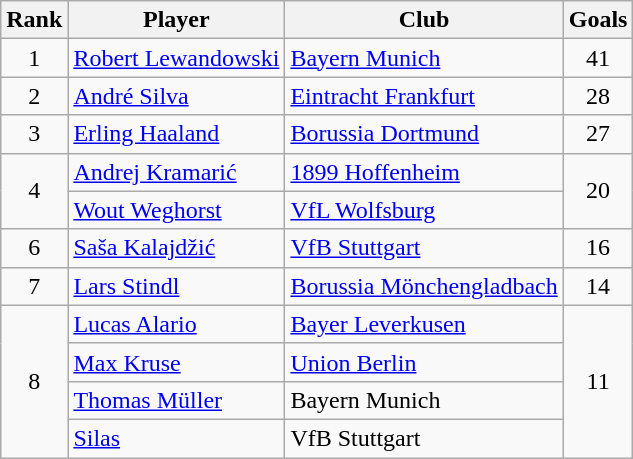<table class="wikitable sortable" style="text-align:center">
<tr>
<th>Rank</th>
<th>Player</th>
<th>Club</th>
<th>Goals</th>
</tr>
<tr>
<td>1</td>
<td align="left"> <a href='#'>Robert Lewandowski</a></td>
<td align="left"><a href='#'>Bayern Munich</a></td>
<td>41</td>
</tr>
<tr>
<td>2</td>
<td align="left"> <a href='#'>André Silva</a></td>
<td align="left"><a href='#'>Eintracht Frankfurt</a></td>
<td>28</td>
</tr>
<tr>
<td>3</td>
<td align="left"> <a href='#'>Erling Haaland</a></td>
<td align="left"><a href='#'>Borussia Dortmund</a></td>
<td>27</td>
</tr>
<tr>
<td rowspan=2>4</td>
<td align="left"> <a href='#'>Andrej Kramarić</a></td>
<td align="left"><a href='#'>1899 Hoffenheim</a></td>
<td rowspan=2>20</td>
</tr>
<tr>
<td align="left"> <a href='#'>Wout Weghorst</a></td>
<td align="left"><a href='#'>VfL Wolfsburg</a></td>
</tr>
<tr>
<td>6</td>
<td align="left"> <a href='#'>Saša Kalajdžić</a></td>
<td align="left"><a href='#'>VfB Stuttgart</a></td>
<td>16</td>
</tr>
<tr>
<td>7</td>
<td align="left"> <a href='#'>Lars Stindl</a></td>
<td align="left"><a href='#'>Borussia Mönchengladbach</a></td>
<td>14</td>
</tr>
<tr>
<td rowspan=4>8</td>
<td align="left"> <a href='#'>Lucas Alario</a></td>
<td align="left"><a href='#'>Bayer Leverkusen</a></td>
<td rowspan=4>11</td>
</tr>
<tr>
<td align="left"> <a href='#'>Max Kruse</a></td>
<td align="left"><a href='#'>Union Berlin</a></td>
</tr>
<tr>
<td align="left"> <a href='#'>Thomas Müller</a></td>
<td align="left">Bayern Munich</td>
</tr>
<tr>
<td align="left"> <a href='#'>Silas</a></td>
<td align="left">VfB Stuttgart</td>
</tr>
</table>
